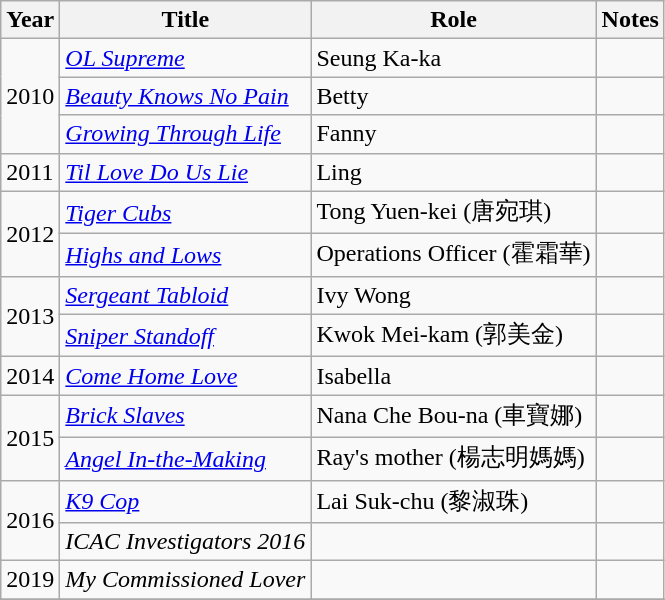<table class="wikitable">
<tr>
<th>Year</th>
<th>Title</th>
<th>Role</th>
<th>Notes</th>
</tr>
<tr>
<td rowspan=3>2010</td>
<td><em><a href='#'>OL Supreme</a></em></td>
<td>Seung Ka-ka</td>
<td></td>
</tr>
<tr>
<td><em><a href='#'>Beauty Knows No Pain</a></em></td>
<td>Betty</td>
<td></td>
</tr>
<tr>
<td><em><a href='#'>Growing Through Life</a></em></td>
<td>Fanny</td>
<td></td>
</tr>
<tr>
<td rowspan=1>2011</td>
<td><em><a href='#'>Til Love Do Us Lie</a></em></td>
<td>Ling</td>
<td></td>
</tr>
<tr>
<td rowspan=2>2012</td>
<td><em><a href='#'>Tiger Cubs</a></em></td>
<td>Tong Yuen-kei (唐宛琪)</td>
<td></td>
</tr>
<tr>
<td><em><a href='#'>Highs and Lows</a></em></td>
<td>Operations Officer (霍霜華)</td>
<td></td>
</tr>
<tr>
<td rowspan=2>2013</td>
<td><em><a href='#'>Sergeant Tabloid</a></em></td>
<td>Ivy Wong</td>
<td></td>
</tr>
<tr>
<td><em><a href='#'>Sniper Standoff</a></em></td>
<td>Kwok Mei-kam (郭美金)</td>
<td></td>
</tr>
<tr>
<td rowspan=1>2014</td>
<td><em><a href='#'>Come Home Love</a></em></td>
<td>Isabella</td>
<td></td>
</tr>
<tr>
<td rowspan="2">2015</td>
<td><em><a href='#'>Brick Slaves</a></em></td>
<td>Nana Che Bou-na (車寶娜)</td>
<td></td>
</tr>
<tr>
<td><em><a href='#'>Angel In-the-Making</a></em></td>
<td>Ray's mother (楊志明媽媽)</td>
<td></td>
</tr>
<tr>
<td rowspan=2>2016</td>
<td><em><a href='#'>K9 Cop</a></em></td>
<td>Lai Suk-chu (黎淑珠)</td>
<td></td>
</tr>
<tr>
<td><em>ICAC Investigators 2016</em></td>
<td></td>
<td></td>
</tr>
<tr>
<td rowspan=1>2019</td>
<td><em>My Commissioned Lover</em></td>
<td></td>
<td></td>
</tr>
<tr>
</tr>
</table>
